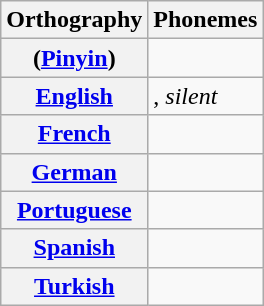<table class="wikitable mw-collapsible">
<tr>
<th>Orthography</th>
<th>Phonemes</th>
</tr>
<tr>
<th> (<a href='#'>Pinyin</a>)</th>
<td></td>
</tr>
<tr>
<th><a href='#'>English</a></th>
<td>, <em>silent</em></td>
</tr>
<tr>
<th><a href='#'>French</a></th>
<td></td>
</tr>
<tr>
<th><a href='#'>German</a></th>
<td></td>
</tr>
<tr>
<th><a href='#'>Portuguese</a></th>
<td></td>
</tr>
<tr>
<th><a href='#'>Spanish</a></th>
<td></td>
</tr>
<tr>
<th><a href='#'>Turkish</a></th>
<td></td>
</tr>
</table>
